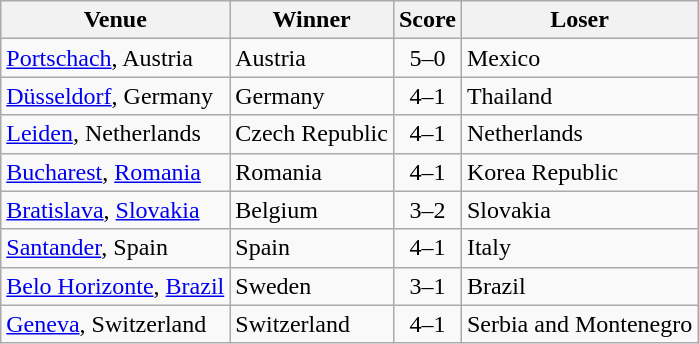<table class="wikitable">
<tr>
<th>Venue</th>
<th>Winner</th>
<th>Score</th>
<th>Loser</th>
</tr>
<tr>
<td><a href='#'>Portschach</a>, Austria</td>
<td> Austria</td>
<td align="center">5–0</td>
<td> Mexico</td>
</tr>
<tr>
<td><a href='#'>Düsseldorf</a>, Germany</td>
<td> Germany</td>
<td align="center">4–1</td>
<td> Thailand</td>
</tr>
<tr>
<td><a href='#'>Leiden</a>, Netherlands</td>
<td> Czech Republic</td>
<td align="center">4–1</td>
<td> Netherlands</td>
</tr>
<tr>
<td><a href='#'>Bucharest</a>, <a href='#'>Romania</a></td>
<td> Romania</td>
<td align="center">4–1</td>
<td> Korea Republic</td>
</tr>
<tr>
<td><a href='#'>Bratislava</a>, <a href='#'>Slovakia</a></td>
<td> Belgium</td>
<td align="center">3–2</td>
<td> Slovakia</td>
</tr>
<tr>
<td><a href='#'>Santander</a>, Spain</td>
<td> Spain</td>
<td align="center">4–1</td>
<td> Italy</td>
</tr>
<tr>
<td><a href='#'>Belo Horizonte</a>, <a href='#'>Brazil</a></td>
<td> Sweden</td>
<td align="center">3–1</td>
<td> Brazil</td>
</tr>
<tr>
<td><a href='#'>Geneva</a>, Switzerland</td>
<td> Switzerland</td>
<td align="center">4–1</td>
<td> Serbia and Montenegro</td>
</tr>
</table>
